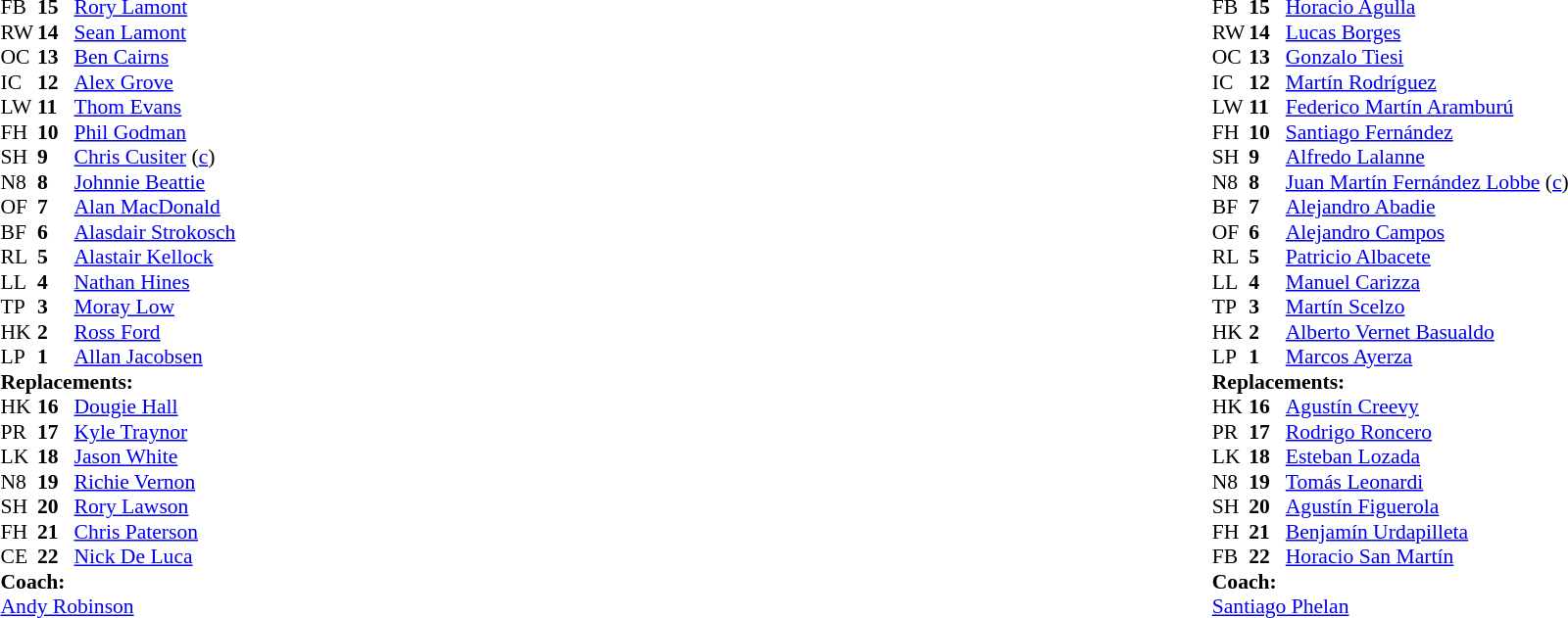<table style="width:100%;">
<tr>
<td style="vertical-align:top; width:50%;"><br><table style="font-size: 90%" cellspacing="0" cellpadding="0">
<tr>
<th width="25"></th>
<th width="25"></th>
</tr>
<tr>
<td>FB</td>
<td><strong>15</strong></td>
<td><a href='#'>Rory Lamont</a></td>
</tr>
<tr>
<td>RW</td>
<td><strong>14</strong></td>
<td><a href='#'>Sean Lamont</a></td>
</tr>
<tr>
<td>OC</td>
<td><strong>13</strong></td>
<td><a href='#'>Ben Cairns</a></td>
</tr>
<tr>
<td>IC</td>
<td><strong>12</strong></td>
<td><a href='#'>Alex Grove</a></td>
</tr>
<tr>
<td>LW</td>
<td><strong>11</strong></td>
<td><a href='#'>Thom Evans</a></td>
</tr>
<tr>
<td>FH</td>
<td><strong>10</strong></td>
<td><a href='#'>Phil Godman</a></td>
</tr>
<tr>
<td>SH</td>
<td><strong>9</strong></td>
<td><a href='#'>Chris Cusiter</a> (<a href='#'>c</a>)</td>
</tr>
<tr>
<td>N8</td>
<td><strong>8</strong></td>
<td><a href='#'>Johnnie Beattie</a></td>
</tr>
<tr>
<td>OF</td>
<td><strong>7</strong></td>
<td><a href='#'>Alan MacDonald</a></td>
</tr>
<tr>
<td>BF</td>
<td><strong>6</strong></td>
<td><a href='#'>Alasdair Strokosch</a></td>
</tr>
<tr>
<td>RL</td>
<td><strong>5</strong></td>
<td><a href='#'>Alastair Kellock</a></td>
</tr>
<tr>
<td>LL</td>
<td><strong>4</strong></td>
<td><a href='#'>Nathan Hines</a></td>
</tr>
<tr>
<td>TP</td>
<td><strong>3</strong></td>
<td><a href='#'>Moray Low</a></td>
</tr>
<tr>
<td>HK</td>
<td><strong>2</strong></td>
<td><a href='#'>Ross Ford</a></td>
</tr>
<tr>
<td>LP</td>
<td><strong>1</strong></td>
<td><a href='#'>Allan Jacobsen</a></td>
</tr>
<tr>
<td colspan=3><strong>Replacements:</strong></td>
</tr>
<tr>
<td>HK</td>
<td><strong>16</strong></td>
<td><a href='#'>Dougie Hall</a></td>
</tr>
<tr>
<td>PR</td>
<td><strong>17</strong></td>
<td><a href='#'>Kyle Traynor</a></td>
</tr>
<tr>
<td>LK</td>
<td><strong>18</strong></td>
<td><a href='#'>Jason White</a></td>
</tr>
<tr>
<td>N8</td>
<td><strong>19</strong></td>
<td><a href='#'>Richie Vernon</a></td>
</tr>
<tr>
<td>SH</td>
<td><strong>20</strong></td>
<td><a href='#'>Rory Lawson</a></td>
</tr>
<tr>
<td>FH</td>
<td><strong>21</strong></td>
<td><a href='#'>Chris Paterson</a></td>
</tr>
<tr>
<td>CE</td>
<td><strong>22</strong></td>
<td><a href='#'>Nick De Luca</a></td>
</tr>
<tr>
<td colspan=3><strong>Coach:</strong></td>
</tr>
<tr>
<td colspan="4"> <a href='#'>Andy Robinson</a></td>
</tr>
</table>
</td>
<td style="vertical-align:top"></td>
<td style="vertical-align:top;width:50%"><br><table cellspacing="0" cellpadding="0" style="font-size:90%; margin:auto;">
<tr>
<th width="25"></th>
<th width="25"></th>
</tr>
<tr>
<td>FB</td>
<td><strong>15</strong></td>
<td><a href='#'>Horacio Agulla</a></td>
</tr>
<tr>
<td>RW</td>
<td><strong>14</strong></td>
<td><a href='#'>Lucas Borges</a></td>
</tr>
<tr>
<td>OC</td>
<td><strong>13</strong></td>
<td><a href='#'>Gonzalo Tiesi</a></td>
</tr>
<tr>
<td>IC</td>
<td><strong>12</strong></td>
<td><a href='#'>Martín Rodríguez</a></td>
</tr>
<tr>
<td>LW</td>
<td><strong>11</strong></td>
<td><a href='#'>Federico Martín Aramburú</a></td>
</tr>
<tr>
<td>FH</td>
<td><strong>10</strong></td>
<td><a href='#'>Santiago Fernández</a></td>
</tr>
<tr>
<td>SH</td>
<td><strong>9</strong></td>
<td><a href='#'>Alfredo Lalanne</a></td>
</tr>
<tr>
<td>N8</td>
<td><strong>8</strong></td>
<td><a href='#'>Juan Martín Fernández Lobbe</a> (<a href='#'>c</a>)</td>
</tr>
<tr>
<td>BF</td>
<td><strong>7</strong></td>
<td><a href='#'>Alejandro Abadie</a></td>
</tr>
<tr>
<td>OF</td>
<td><strong>6</strong></td>
<td><a href='#'>Alejandro Campos</a></td>
</tr>
<tr>
<td>RL</td>
<td><strong>5</strong></td>
<td><a href='#'>Patricio Albacete</a></td>
</tr>
<tr>
<td>LL</td>
<td><strong>4</strong></td>
<td><a href='#'>Manuel Carizza</a></td>
</tr>
<tr>
<td>TP</td>
<td><strong>3</strong></td>
<td><a href='#'>Martín Scelzo</a></td>
</tr>
<tr>
<td>HK</td>
<td><strong>2</strong></td>
<td><a href='#'>Alberto Vernet Basualdo</a></td>
</tr>
<tr>
<td>LP</td>
<td><strong>1</strong></td>
<td><a href='#'>Marcos Ayerza</a></td>
</tr>
<tr>
<td colspan=3><strong>Replacements:</strong></td>
</tr>
<tr>
<td>HK</td>
<td><strong>16</strong></td>
<td><a href='#'>Agustín Creevy</a></td>
</tr>
<tr>
<td>PR</td>
<td><strong>17</strong></td>
<td><a href='#'>Rodrigo Roncero</a></td>
</tr>
<tr>
<td>LK</td>
<td><strong>18</strong></td>
<td><a href='#'>Esteban Lozada</a></td>
</tr>
<tr>
<td>N8</td>
<td><strong>19</strong></td>
<td><a href='#'>Tomás Leonardi</a></td>
</tr>
<tr>
<td>SH</td>
<td><strong>20</strong></td>
<td><a href='#'>Agustín Figuerola</a></td>
</tr>
<tr>
<td>FH</td>
<td><strong>21</strong></td>
<td><a href='#'>Benjamín Urdapilleta</a></td>
</tr>
<tr>
<td>FB</td>
<td><strong>22</strong></td>
<td><a href='#'>Horacio San Martín</a></td>
</tr>
<tr>
<td colspan=3><strong>Coach:</strong></td>
</tr>
<tr>
<td colspan="4"> <a href='#'>Santiago Phelan</a></td>
</tr>
</table>
</td>
</tr>
</table>
